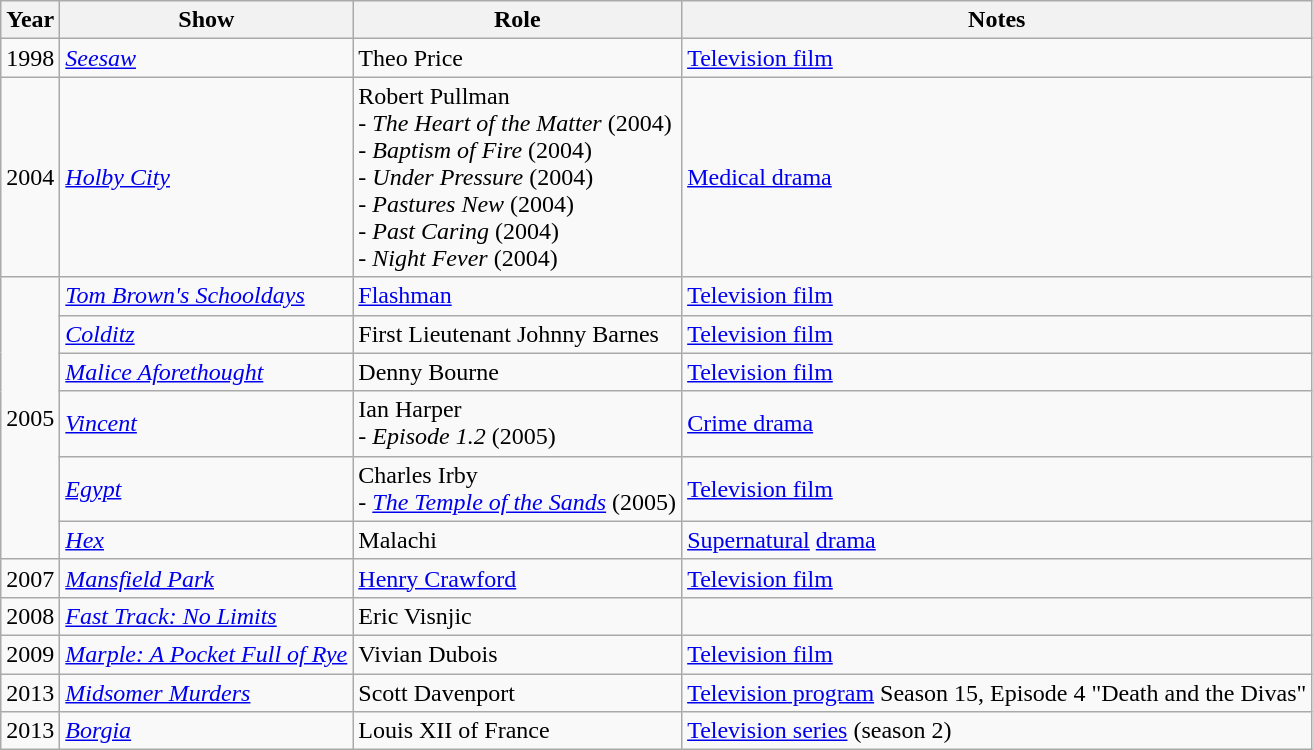<table class="wikitable">
<tr>
<th>Year</th>
<th>Show</th>
<th>Role</th>
<th>Notes</th>
</tr>
<tr>
<td rowspan="1">1998</td>
<td><em><a href='#'>Seesaw</a></em></td>
<td>Theo Price</td>
<td><a href='#'>Television film</a></td>
</tr>
<tr>
<td rowspan="1">2004</td>
<td><em><a href='#'>Holby City</a></em></td>
<td>Robert Pullman<br>- <em>The Heart of the Matter</em> (2004)<br>- <em>Baptism of Fire</em> (2004)<br>- <em>Under Pressure</em> (2004)<br>- <em>Pastures New</em> (2004)<br>- <em>Past Caring</em> (2004)<br>- <em>Night Fever</em> (2004)</td>
<td><a href='#'>Medical drama</a></td>
</tr>
<tr>
<td rowspan="6">2005</td>
<td><em><a href='#'>Tom Brown's Schooldays</a></em></td>
<td><a href='#'>Flashman</a></td>
<td><a href='#'>Television film</a></td>
</tr>
<tr>
<td><em><a href='#'>Colditz</a></em></td>
<td>First Lieutenant Johnny Barnes</td>
<td><a href='#'>Television film</a></td>
</tr>
<tr>
<td><em><a href='#'>Malice Aforethought</a></em></td>
<td>Denny Bourne</td>
<td><a href='#'>Television film</a></td>
</tr>
<tr>
<td><em><a href='#'>Vincent</a></em></td>
<td>Ian Harper<br>- <em>Episode 1.2</em> (2005)</td>
<td><a href='#'>Crime drama</a></td>
</tr>
<tr>
<td><em><a href='#'>Egypt</a></em></td>
<td>Charles Irby<br>- <em><a href='#'>The Temple of the Sands</a></em> (2005)</td>
<td><a href='#'>Television film</a></td>
</tr>
<tr>
<td><em><a href='#'>Hex</a></em></td>
<td>Malachi</td>
<td><a href='#'>Supernatural</a> <a href='#'>drama</a></td>
</tr>
<tr>
<td rowspan="1">2007</td>
<td><em><a href='#'>Mansfield Park</a></em></td>
<td><a href='#'>Henry Crawford</a></td>
<td><a href='#'>Television film</a></td>
</tr>
<tr>
<td rowspan="1">2008</td>
<td><em><a href='#'>Fast Track: No Limits</a></em></td>
<td>Eric Visnjic</td>
<td></td>
</tr>
<tr>
<td rowspan="1">2009</td>
<td><em><a href='#'>Marple: A Pocket Full of Rye</a></em></td>
<td>Vivian Dubois</td>
<td><a href='#'>Television film</a></td>
</tr>
<tr>
<td rowspan="1">2013</td>
<td><em><a href='#'>Midsomer Murders</a></em></td>
<td>Scott Davenport</td>
<td><a href='#'>Television program</a> Season 15, Episode 4 "Death and the Divas"</td>
</tr>
<tr>
<td rowspan="1">2013</td>
<td><em><a href='#'>Borgia</a></em></td>
<td>Louis XII of France</td>
<td><a href='#'>Television series</a> (season 2)</td>
</tr>
</table>
